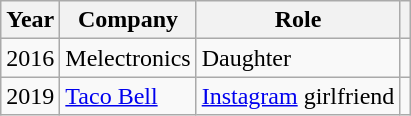<table class="wikitable">
<tr>
<th scope="col">Year</th>
<th scope="col">Company</th>
<th scope="col">Role</th>
<th scope="col" class="unsortable"></th>
</tr>
<tr>
<td>2016</td>
<td>Melectronics</td>
<td>Daughter</td>
<td style="text-align:center;"></td>
</tr>
<tr>
<td>2019</td>
<td><a href='#'>Taco Bell</a></td>
<td><a href='#'>Instagram</a> girlfriend</td>
<td style="text-align:center;"></td>
</tr>
</table>
